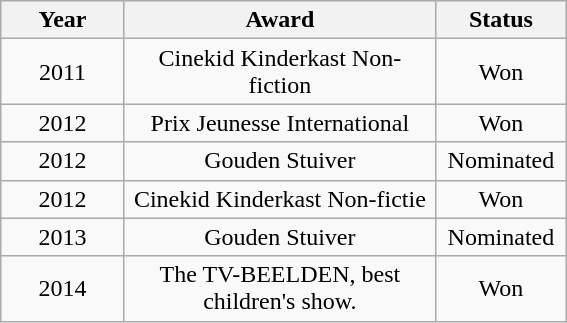<table class="wikitable" style="text-align: center">
<tr>
<th width="75"><strong>Year</strong></th>
<th width="200"><strong>Award</strong></th>
<th width="80"><strong>Status</strong></th>
</tr>
<tr>
<td>2011</td>
<td>Cinekid Kinderkast Non-fiction</td>
<td>Won</td>
</tr>
<tr>
<td>2012</td>
<td>Prix Jeunesse International</td>
<td>Won</td>
</tr>
<tr>
<td>2012</td>
<td>Gouden Stuiver</td>
<td>Nominated</td>
</tr>
<tr>
<td>2012</td>
<td>Cinekid Kinderkast Non-fictie</td>
<td>Won</td>
</tr>
<tr>
<td>2013</td>
<td>Gouden Stuiver</td>
<td>Nominated</td>
</tr>
<tr>
<td>2014</td>
<td>The TV-BEELDEN, best children's show.</td>
<td>Won</td>
</tr>
</table>
